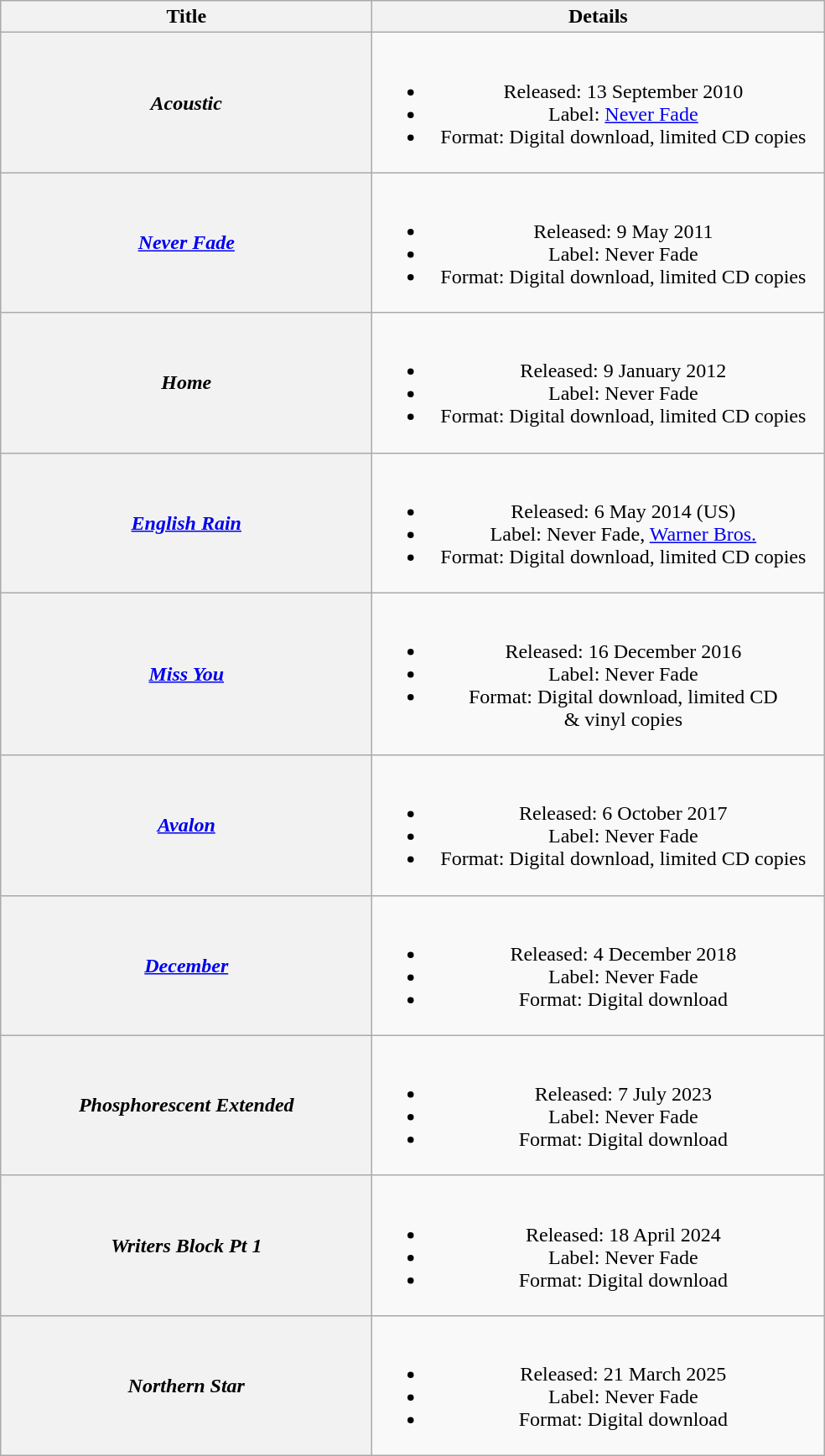<table class="wikitable plainrowheaders" style="text-align:center;">
<tr>
<th scope="col" style="width:18em;">Title</th>
<th scope="col" style="width:22em;">Details</th>
</tr>
<tr>
<th scope="row"><em>Acoustic</em></th>
<td><br><ul><li>Released: 13 September 2010</li><li>Label: <a href='#'>Never Fade</a></li><li>Format: Digital download, limited CD copies</li></ul></td>
</tr>
<tr>
<th scope="row"><em><a href='#'>Never Fade</a></em></th>
<td><br><ul><li>Released: 9 May 2011</li><li>Label: Never Fade</li><li>Format: Digital download, limited CD copies</li></ul></td>
</tr>
<tr>
<th scope="row"><em>Home</em></th>
<td><br><ul><li>Released: 9 January 2012</li><li>Label: Never Fade</li><li>Format: Digital download, limited CD copies</li></ul></td>
</tr>
<tr>
<th scope="row"><em><a href='#'>English Rain</a></em></th>
<td><br><ul><li>Released: 6 May 2014 (US)</li><li>Label: Never Fade, <a href='#'>Warner Bros.</a></li><li>Format: Digital download, limited CD copies</li></ul></td>
</tr>
<tr>
<th scope="row"><em><a href='#'>Miss You</a></em></th>
<td><br><ul><li>Released: 16 December 2016</li><li>Label: Never Fade</li><li>Format: Digital download, limited CD<br>& vinyl copies</li></ul></td>
</tr>
<tr>
<th scope="row"><em><a href='#'>Avalon</a></em></th>
<td><br><ul><li>Released: 6 October 2017</li><li>Label: Never Fade</li><li>Format: Digital download, limited CD copies</li></ul></td>
</tr>
<tr>
<th scope="row"><em><a href='#'>December</a></em> <br></th>
<td><br><ul><li>Released: 4 December 2018</li><li>Label: Never Fade</li><li>Format: Digital download</li></ul></td>
</tr>
<tr>
<th scope="row"><em>Phosphorescent Extended</em></th>
<td><br><ul><li>Released: 7 July 2023</li><li>Label: Never Fade</li><li>Format: Digital download</li></ul></td>
</tr>
<tr>
<th scope="row"><em>Writers Block Pt 1</em></th>
<td><br><ul><li>Released: 18 April 2024</li><li>Label: Never Fade</li><li>Format: Digital download</li></ul></td>
</tr>
<tr>
<th scope="row"><em>Northern Star</em></th>
<td><br><ul><li>Released: 21 March 2025</li><li>Label: Never Fade</li><li>Format: Digital download</li></ul></td>
</tr>
</table>
